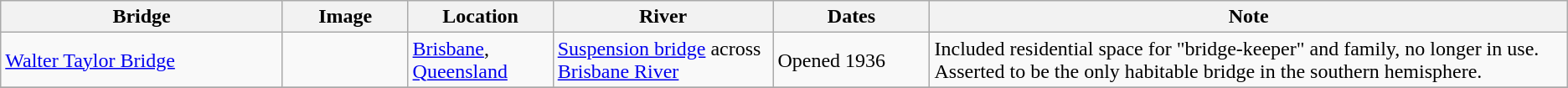<table class="wikitable sortable">
<tr>
<th width = 18%>Bridge</th>
<th width = 8% class="unsortable">Image</th>
<th>Location</th>
<th>River</th>
<th width = 10%>Dates</th>
<th class="unsortable">Note</th>
</tr>
<tr>
<td><a href='#'>Walter Taylor Bridge</a></td>
<td></td>
<td><a href='#'>Brisbane</a>, <a href='#'>Queensland</a></td>
<td><a href='#'>Suspension bridge</a> across <a href='#'>Brisbane River</a></td>
<td>Opened 1936</td>
<td>Included residential space for "bridge-keeper" and family, no longer in use. Asserted to be the only habitable bridge in the southern hemisphere.</td>
</tr>
<tr>
</tr>
</table>
